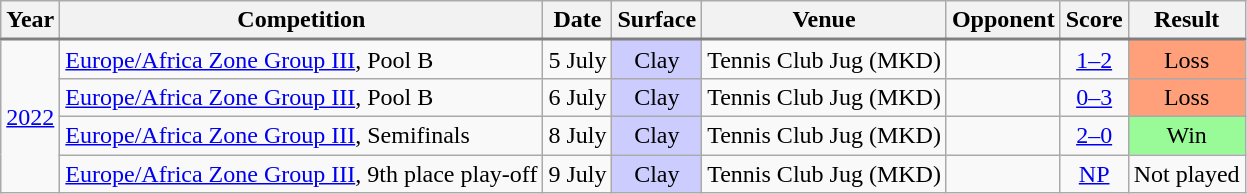<table class="wikitable sortable">
<tr>
<th scope="col">Year</th>
<th scope="col">Competition</th>
<th scope="col">Date</th>
<th scope="col">Surface</th>
<th scope="col">Venue</th>
<th scope="col">Opponent</th>
<th scope="col">Score</th>
<th scope="col">Result</th>
</tr>
<tr style="border-top:2px solid gray;">
<td align="center" rowspan="4"><a href='#'>2022</a></td>
<td><a href='#'>Europe/Africa Zone Group III</a>, Pool B</td>
<td>5 July</td>
<td align="center" bgcolor=ccccff>Clay</td>
<td>Tennis Club Jug (MKD)</td>
<td></td>
<td align="center"><a href='#'>1–2</a></td>
<td align="center" bgcolor="#FFA07A">Loss</td>
</tr>
<tr>
<td><a href='#'>Europe/Africa Zone Group III</a>, Pool B</td>
<td>6 July</td>
<td align="center" bgcolor=ccccff>Clay</td>
<td>Tennis Club Jug (MKD)</td>
<td></td>
<td align="center"><a href='#'>0–3</a></td>
<td align="center" bgcolor="#FFA07A">Loss</td>
</tr>
<tr>
<td><a href='#'>Europe/Africa Zone Group III</a>, Semifinals</td>
<td>8 July</td>
<td align="center" bgcolor=ccccff>Clay</td>
<td>Tennis Club Jug (MKD)</td>
<td></td>
<td align="center"><a href='#'>2–0</a></td>
<td align="center" bgcolor="#98FB98">Win</td>
</tr>
<tr>
<td><a href='#'>Europe/Africa Zone Group III</a>, 9th place play-off</td>
<td>9 July</td>
<td align="center" bgcolor=ccccff>Clay</td>
<td>Tennis Club Jug (MKD)</td>
<td></td>
<td align="center"><a href='#'>NP</a></td>
<td>Not played</td>
</tr>
</table>
